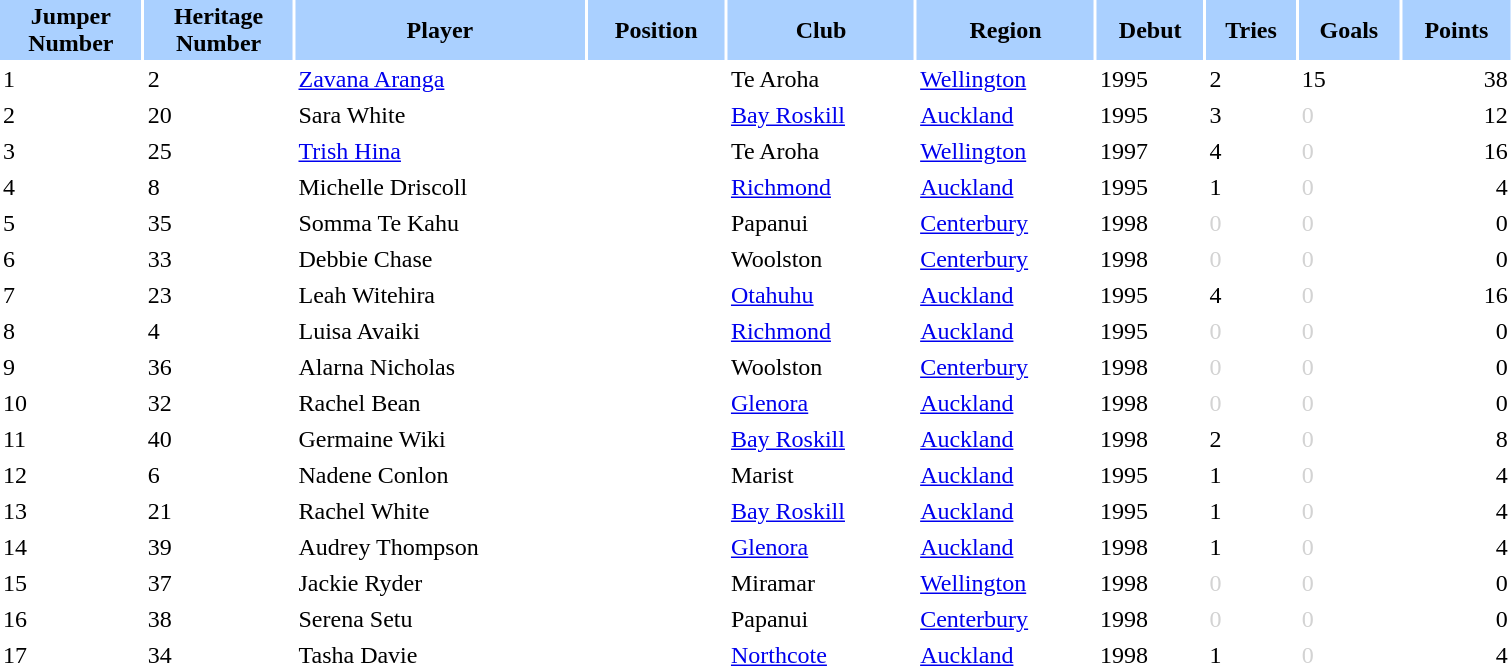<table class="sortable" border="0" cellspacing="2" cellpadding="2" style="width:80%;" style="text-align:center;">
<tr style="background:#AAD0FF">
<th>Jumper<br>Number</th>
<th>Heritage<br>Number</th>
<th>Player</th>
<th>Position</th>
<th>Club</th>
<th>Region</th>
<th>Debut</th>
<th>Tries</th>
<th>Goals</th>
<th>Points</th>
</tr>
<tr>
<td>1</td>
<td>2</td>
<td style="text-align:left"><a href='#'>Zavana Aranga</a></td>
<td></td>
<td style="text-align:left"> Te Aroha</td>
<td> <a href='#'>Wellington</a></td>
<td>1995</td>
<td>2</td>
<td>15</td>
<td style="text-align:right">38</td>
</tr>
<tr>
<td>2</td>
<td>20</td>
<td style="text-align:left">Sara White</td>
<td></td>
<td style="text-align:left"> <a href='#'>Bay Roskill</a></td>
<td> <a href='#'>Auckland</a></td>
<td>1995</td>
<td>3</td>
<td style="color:lightgray">0</td>
<td style="text-align:right">12</td>
</tr>
<tr>
<td>3</td>
<td>25</td>
<td style="text-align:left"><a href='#'>Trish Hina</a></td>
<td></td>
<td style="text-align:left"> Te Aroha</td>
<td> <a href='#'>Wellington</a></td>
<td>1997</td>
<td>4</td>
<td style="color:lightgray">0</td>
<td style="text-align:right">16</td>
</tr>
<tr>
<td>4</td>
<td>8</td>
<td style="text-align:left">Michelle Driscoll</td>
<td></td>
<td style="text-align:left"> <a href='#'>Richmond</a></td>
<td> <a href='#'>Auckland</a></td>
<td>1995</td>
<td>1</td>
<td style="color:lightgray">0</td>
<td style="text-align:right">4</td>
</tr>
<tr>
<td>5</td>
<td>35</td>
<td style="text-align:left">Somma Te Kahu</td>
<td></td>
<td style="text-align:left"> Papanui</td>
<td> <a href='#'>Centerbury</a></td>
<td>1998</td>
<td style="color:lightgray">0</td>
<td style="color:lightgray">0</td>
<td style="text-align:right">0</td>
</tr>
<tr>
<td>6</td>
<td>33</td>
<td style="text-align:left">Debbie Chase</td>
<td></td>
<td style="text-align:left"> Woolston</td>
<td> <a href='#'>Centerbury</a></td>
<td>1998</td>
<td style="color:lightgray">0</td>
<td style="color:lightgray">0</td>
<td style="text-align:right">0</td>
</tr>
<tr>
<td>7</td>
<td>23</td>
<td style="text-align:left">Leah Witehira</td>
<td></td>
<td style="text-align:left"> <a href='#'>Otahuhu</a></td>
<td> <a href='#'>Auckland</a></td>
<td>1995</td>
<td>4</td>
<td style="color:lightgray">0</td>
<td style="text-align:right">16</td>
</tr>
<tr>
<td>8</td>
<td>4</td>
<td style="text-align:left">Luisa Avaiki</td>
<td></td>
<td style="text-align:left"> <a href='#'>Richmond</a></td>
<td> <a href='#'>Auckland</a></td>
<td>1995</td>
<td style="color:lightgray">0</td>
<td style="color:lightgray">0</td>
<td style="text-align:right">0</td>
</tr>
<tr>
<td>9</td>
<td>36</td>
<td style="text-align:left">Alarna Nicholas</td>
<td></td>
<td style="text-align:left"> Woolston</td>
<td> <a href='#'>Centerbury</a></td>
<td>1998</td>
<td style="color:lightgray">0</td>
<td style="color:lightgray">0</td>
<td style="text-align:right">0</td>
</tr>
<tr>
<td>10</td>
<td>32</td>
<td style="text-align:left">Rachel Bean</td>
<td></td>
<td style="text-align:left"> <a href='#'>Glenora</a></td>
<td> <a href='#'>Auckland</a></td>
<td>1998</td>
<td style="color:lightgray">0</td>
<td style="color:lightgray">0</td>
<td style="text-align:right">0</td>
</tr>
<tr>
<td>11</td>
<td>40</td>
<td style="text-align:left">Germaine Wiki</td>
<td></td>
<td style="text-align:left"> <a href='#'>Bay Roskill</a></td>
<td> <a href='#'>Auckland</a></td>
<td>1998</td>
<td>2</td>
<td style="color:lightgray">0</td>
<td style="text-align:right">8</td>
</tr>
<tr>
<td>12</td>
<td>6</td>
<td style="text-align:left">Nadene Conlon</td>
<td></td>
<td style="text-align:left"> Marist</td>
<td> <a href='#'>Auckland</a></td>
<td>1995</td>
<td>1</td>
<td style="color:lightgray">0</td>
<td style="text-align:right">4</td>
</tr>
<tr>
<td>13</td>
<td>21</td>
<td style="text-align:left">Rachel White</td>
<td></td>
<td style="text-align:left"> <a href='#'>Bay Roskill</a></td>
<td> <a href='#'>Auckland</a></td>
<td>1995</td>
<td>1</td>
<td style="color:lightgray">0</td>
<td style="text-align:right">4</td>
</tr>
<tr>
<td>14</td>
<td>39</td>
<td style="text-align:left">Audrey Thompson</td>
<td></td>
<td style="text-align:left"> <a href='#'>Glenora</a></td>
<td> <a href='#'>Auckland</a></td>
<td>1998</td>
<td>1</td>
<td style="color:lightgray">0</td>
<td style="text-align:right">4</td>
</tr>
<tr>
<td>15</td>
<td>37</td>
<td style="text-align:left">Jackie Ryder</td>
<td></td>
<td style="text-align:left"> Miramar</td>
<td> <a href='#'>Wellington</a></td>
<td>1998</td>
<td style="color:lightgray">0</td>
<td style="color:lightgray">0</td>
<td style="text-align:right">0</td>
</tr>
<tr>
<td>16</td>
<td>38</td>
<td style="text-align:left">Serena Setu</td>
<td></td>
<td style="text-align:left"> Papanui</td>
<td> <a href='#'>Centerbury</a></td>
<td>1998</td>
<td style="color:lightgray">0</td>
<td style="color:lightgray">0</td>
<td style="text-align:right">0</td>
</tr>
<tr>
<td>17</td>
<td>34</td>
<td style="text-align:left">Tasha Davie</td>
<td></td>
<td style="text-align:left"> <a href='#'>Northcote</a></td>
<td> <a href='#'>Auckland</a></td>
<td>1998</td>
<td>1</td>
<td style="color:lightgray">0</td>
<td style="text-align:right">4</td>
</tr>
</table>
